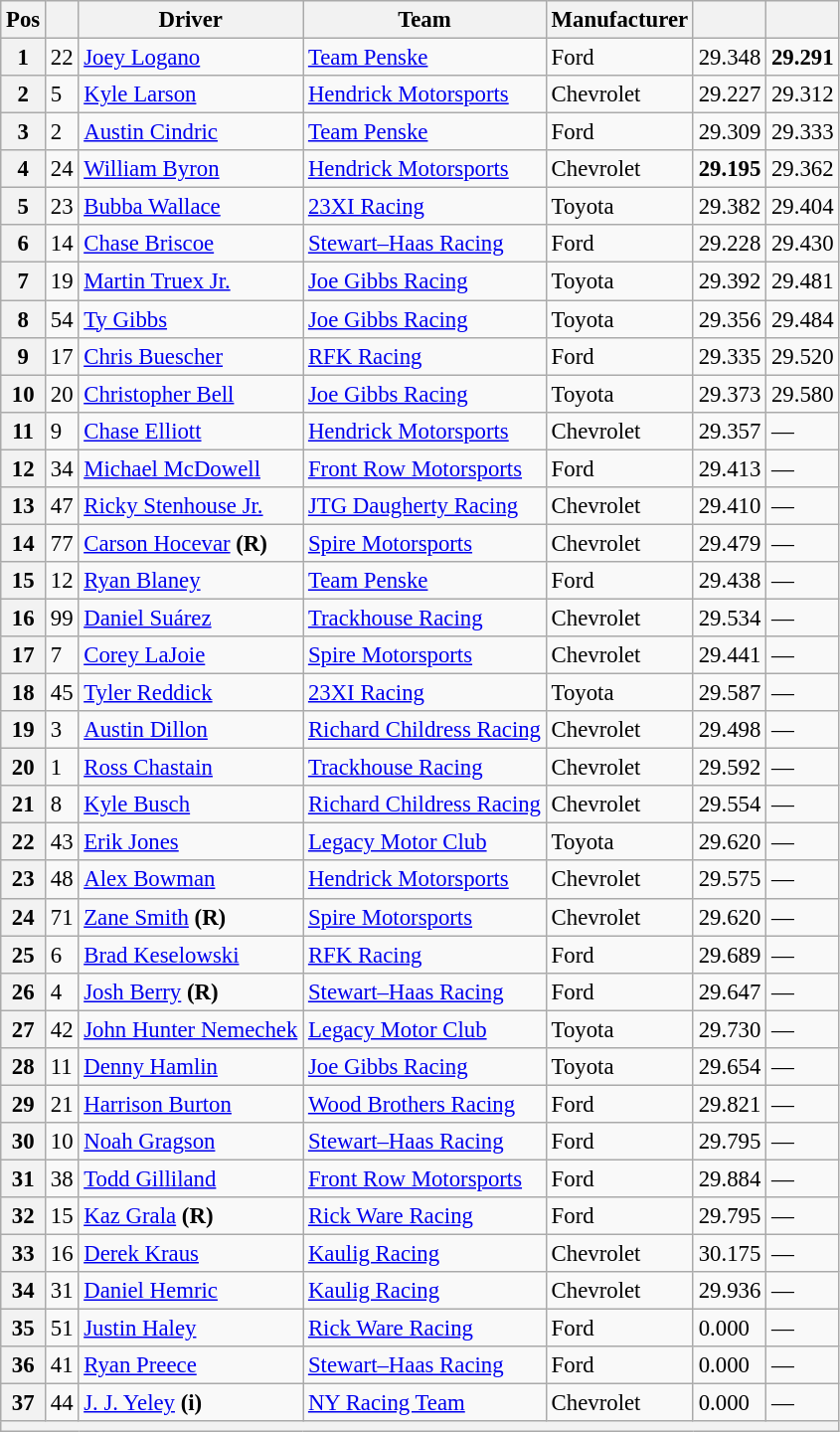<table class="wikitable" style="font-size:95%">
<tr>
<th>Pos</th>
<th></th>
<th>Driver</th>
<th>Team</th>
<th>Manufacturer</th>
<th></th>
<th></th>
</tr>
<tr>
<th>1</th>
<td>22</td>
<td><a href='#'>Joey Logano</a></td>
<td><a href='#'>Team Penske</a></td>
<td>Ford</td>
<td>29.348</td>
<td><strong>29.291</strong></td>
</tr>
<tr>
<th>2</th>
<td>5</td>
<td><a href='#'>Kyle Larson</a></td>
<td><a href='#'>Hendrick Motorsports</a></td>
<td>Chevrolet</td>
<td>29.227</td>
<td>29.312</td>
</tr>
<tr>
<th>3</th>
<td>2</td>
<td><a href='#'>Austin Cindric</a></td>
<td><a href='#'>Team Penske</a></td>
<td>Ford</td>
<td>29.309</td>
<td>29.333</td>
</tr>
<tr>
<th>4</th>
<td>24</td>
<td><a href='#'>William Byron</a></td>
<td><a href='#'>Hendrick Motorsports</a></td>
<td>Chevrolet</td>
<td><strong>29.195</strong></td>
<td>29.362</td>
</tr>
<tr>
<th>5</th>
<td>23</td>
<td><a href='#'>Bubba Wallace</a></td>
<td><a href='#'>23XI Racing</a></td>
<td>Toyota</td>
<td>29.382</td>
<td>29.404</td>
</tr>
<tr>
<th>6</th>
<td>14</td>
<td><a href='#'>Chase Briscoe</a></td>
<td><a href='#'>Stewart–Haas Racing</a></td>
<td>Ford</td>
<td>29.228</td>
<td>29.430</td>
</tr>
<tr>
<th>7</th>
<td>19</td>
<td><a href='#'>Martin Truex Jr.</a></td>
<td><a href='#'>Joe Gibbs Racing</a></td>
<td>Toyota</td>
<td>29.392</td>
<td>29.481</td>
</tr>
<tr>
<th>8</th>
<td>54</td>
<td><a href='#'>Ty Gibbs</a></td>
<td><a href='#'>Joe Gibbs Racing</a></td>
<td>Toyota</td>
<td>29.356</td>
<td>29.484</td>
</tr>
<tr>
<th>9</th>
<td>17</td>
<td><a href='#'>Chris Buescher</a></td>
<td><a href='#'>RFK Racing</a></td>
<td>Ford</td>
<td>29.335</td>
<td>29.520</td>
</tr>
<tr>
<th>10</th>
<td>20</td>
<td><a href='#'>Christopher Bell</a></td>
<td><a href='#'>Joe Gibbs Racing</a></td>
<td>Toyota</td>
<td>29.373</td>
<td>29.580</td>
</tr>
<tr>
<th>11</th>
<td>9</td>
<td><a href='#'>Chase Elliott</a></td>
<td><a href='#'>Hendrick Motorsports</a></td>
<td>Chevrolet</td>
<td>29.357</td>
<td>—</td>
</tr>
<tr>
<th>12</th>
<td>34</td>
<td><a href='#'>Michael McDowell</a></td>
<td><a href='#'>Front Row Motorsports</a></td>
<td>Ford</td>
<td>29.413</td>
<td>—</td>
</tr>
<tr>
<th>13</th>
<td>47</td>
<td><a href='#'>Ricky Stenhouse Jr.</a></td>
<td><a href='#'>JTG Daugherty Racing</a></td>
<td>Chevrolet</td>
<td>29.410</td>
<td>—</td>
</tr>
<tr>
<th>14</th>
<td>77</td>
<td><a href='#'>Carson Hocevar</a> <strong>(R)</strong></td>
<td><a href='#'>Spire Motorsports</a></td>
<td>Chevrolet</td>
<td>29.479</td>
<td>—</td>
</tr>
<tr>
<th>15</th>
<td>12</td>
<td><a href='#'>Ryan Blaney</a></td>
<td><a href='#'>Team Penske</a></td>
<td>Ford</td>
<td>29.438</td>
<td>—</td>
</tr>
<tr>
<th>16</th>
<td>99</td>
<td><a href='#'>Daniel Suárez</a></td>
<td><a href='#'>Trackhouse Racing</a></td>
<td>Chevrolet</td>
<td>29.534</td>
<td>—</td>
</tr>
<tr>
<th>17</th>
<td>7</td>
<td><a href='#'>Corey LaJoie</a></td>
<td><a href='#'>Spire Motorsports</a></td>
<td>Chevrolet</td>
<td>29.441</td>
<td>—</td>
</tr>
<tr>
<th>18</th>
<td>45</td>
<td><a href='#'>Tyler Reddick</a></td>
<td><a href='#'>23XI Racing</a></td>
<td>Toyota</td>
<td>29.587</td>
<td>—</td>
</tr>
<tr>
<th>19</th>
<td>3</td>
<td><a href='#'>Austin Dillon</a></td>
<td><a href='#'>Richard Childress Racing</a></td>
<td>Chevrolet</td>
<td>29.498</td>
<td>—</td>
</tr>
<tr>
<th>20</th>
<td>1</td>
<td><a href='#'>Ross Chastain</a></td>
<td><a href='#'>Trackhouse Racing</a></td>
<td>Chevrolet</td>
<td>29.592</td>
<td>—</td>
</tr>
<tr>
<th>21</th>
<td>8</td>
<td><a href='#'>Kyle Busch</a></td>
<td><a href='#'>Richard Childress Racing</a></td>
<td>Chevrolet</td>
<td>29.554</td>
<td>—</td>
</tr>
<tr>
<th>22</th>
<td>43</td>
<td><a href='#'>Erik Jones</a></td>
<td><a href='#'>Legacy Motor Club</a></td>
<td>Toyota</td>
<td>29.620</td>
<td>—</td>
</tr>
<tr>
<th>23</th>
<td>48</td>
<td><a href='#'>Alex Bowman</a></td>
<td><a href='#'>Hendrick Motorsports</a></td>
<td>Chevrolet</td>
<td>29.575</td>
<td>—</td>
</tr>
<tr>
<th>24</th>
<td>71</td>
<td><a href='#'>Zane Smith</a> <strong>(R)</strong></td>
<td><a href='#'>Spire Motorsports</a></td>
<td>Chevrolet</td>
<td>29.620</td>
<td>—</td>
</tr>
<tr>
<th>25</th>
<td>6</td>
<td><a href='#'>Brad Keselowski</a></td>
<td><a href='#'>RFK Racing</a></td>
<td>Ford</td>
<td>29.689</td>
<td>—</td>
</tr>
<tr>
<th>26</th>
<td>4</td>
<td><a href='#'>Josh Berry</a> <strong>(R)</strong></td>
<td><a href='#'>Stewart–Haas Racing</a></td>
<td>Ford</td>
<td>29.647</td>
<td>—</td>
</tr>
<tr>
<th>27</th>
<td>42</td>
<td><a href='#'>John Hunter Nemechek</a></td>
<td><a href='#'>Legacy Motor Club</a></td>
<td>Toyota</td>
<td>29.730</td>
<td>—</td>
</tr>
<tr>
<th>28</th>
<td>11</td>
<td><a href='#'>Denny Hamlin</a></td>
<td><a href='#'>Joe Gibbs Racing</a></td>
<td>Toyota</td>
<td>29.654</td>
<td>—</td>
</tr>
<tr>
<th>29</th>
<td>21</td>
<td><a href='#'>Harrison Burton</a></td>
<td><a href='#'>Wood Brothers Racing</a></td>
<td>Ford</td>
<td>29.821</td>
<td>—</td>
</tr>
<tr>
<th>30</th>
<td>10</td>
<td><a href='#'>Noah Gragson</a></td>
<td><a href='#'>Stewart–Haas Racing</a></td>
<td>Ford</td>
<td>29.795</td>
<td>—</td>
</tr>
<tr>
<th>31</th>
<td>38</td>
<td><a href='#'>Todd Gilliland</a></td>
<td><a href='#'>Front Row Motorsports</a></td>
<td>Ford</td>
<td>29.884</td>
<td>—</td>
</tr>
<tr>
<th>32</th>
<td>15</td>
<td><a href='#'>Kaz Grala</a> <strong>(R)</strong></td>
<td><a href='#'>Rick Ware Racing</a></td>
<td>Ford</td>
<td>29.795</td>
<td>—</td>
</tr>
<tr>
<th>33</th>
<td>16</td>
<td><a href='#'>Derek Kraus</a></td>
<td><a href='#'>Kaulig Racing</a></td>
<td>Chevrolet</td>
<td>30.175</td>
<td>—</td>
</tr>
<tr>
<th>34</th>
<td>31</td>
<td><a href='#'>Daniel Hemric</a></td>
<td><a href='#'>Kaulig Racing</a></td>
<td>Chevrolet</td>
<td>29.936</td>
<td>—</td>
</tr>
<tr>
<th>35</th>
<td>51</td>
<td><a href='#'>Justin Haley</a></td>
<td><a href='#'>Rick Ware Racing</a></td>
<td>Ford</td>
<td>0.000</td>
<td>—</td>
</tr>
<tr>
<th>36</th>
<td>41</td>
<td><a href='#'>Ryan Preece</a></td>
<td><a href='#'>Stewart–Haas Racing</a></td>
<td>Ford</td>
<td>0.000</td>
<td>—</td>
</tr>
<tr>
<th>37</th>
<td>44</td>
<td><a href='#'>J. J. Yeley</a> <strong>(i)</strong></td>
<td><a href='#'>NY Racing Team</a></td>
<td>Chevrolet</td>
<td>0.000</td>
<td>—</td>
</tr>
<tr>
<th colspan="7"></th>
</tr>
</table>
